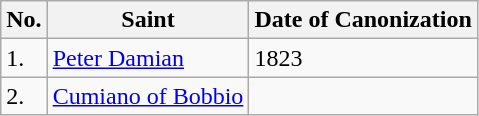<table class="wikitable">
<tr>
<th>No.</th>
<th>Saint</th>
<th>Date of Canonization</th>
</tr>
<tr>
<td>1.</td>
<td><a href='#'>Peter Damian</a></td>
<td>1823</td>
</tr>
<tr>
<td>2.</td>
<td><a href='#'>Cumiano of Bobbio</a></td>
<td></td>
</tr>
</table>
